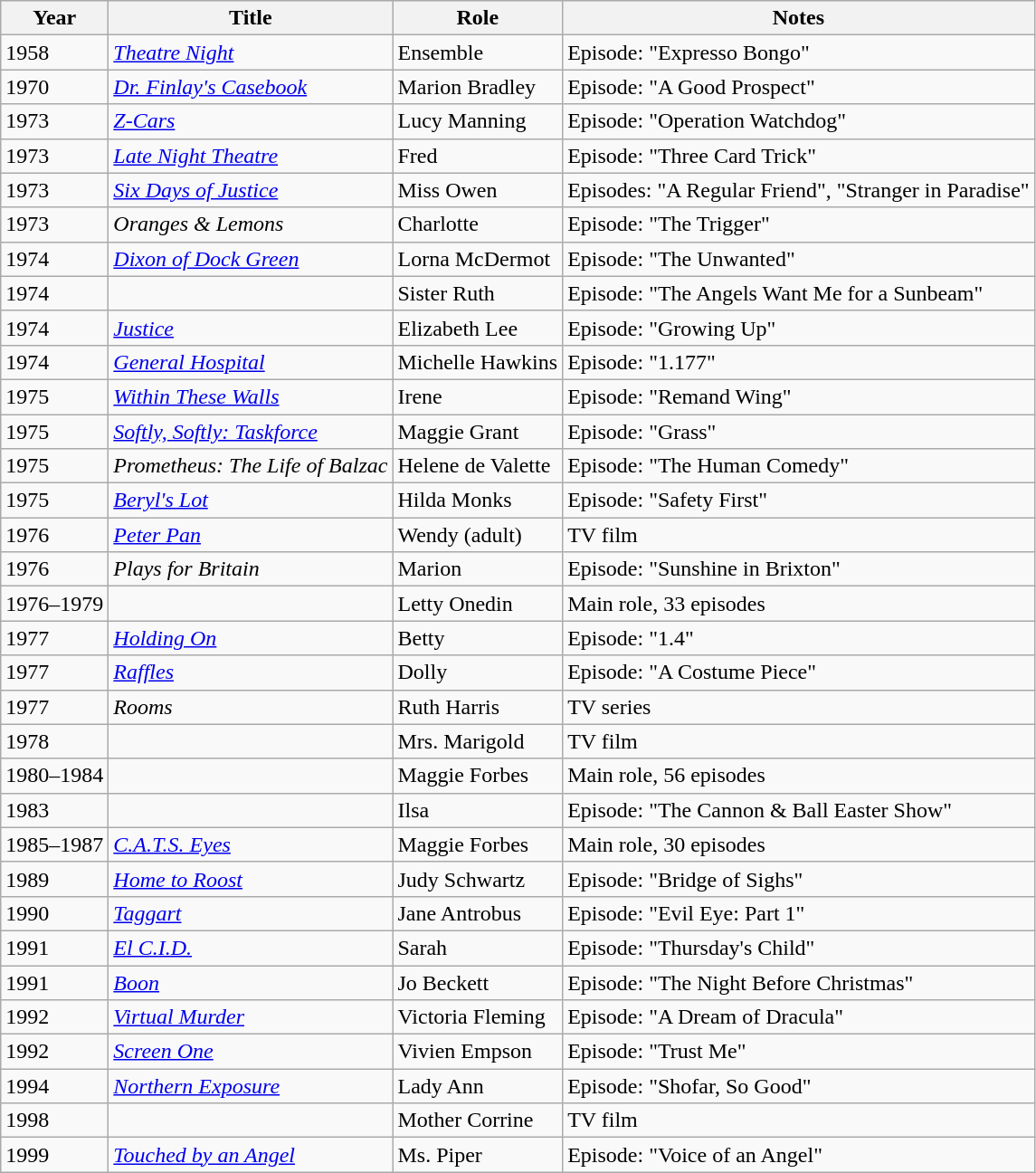<table class="wikitable sortable">
<tr>
<th>Year</th>
<th>Title</th>
<th>Role</th>
<th class="unsortable">Notes</th>
</tr>
<tr>
<td>1958</td>
<td><em><a href='#'>Theatre Night</a></em></td>
<td>Ensemble</td>
<td>Episode: "Expresso Bongo"</td>
</tr>
<tr>
<td>1970</td>
<td><em><a href='#'>Dr. Finlay's Casebook</a></em></td>
<td>Marion Bradley</td>
<td>Episode: "A Good Prospect"</td>
</tr>
<tr>
<td>1973</td>
<td><em><a href='#'>Z-Cars</a></em></td>
<td>Lucy Manning</td>
<td>Episode: "Operation Watchdog"</td>
</tr>
<tr>
<td>1973</td>
<td><em><a href='#'>Late Night Theatre</a></em></td>
<td>Fred</td>
<td>Episode: "Three Card Trick"</td>
</tr>
<tr>
<td>1973</td>
<td><em><a href='#'>Six Days of Justice</a></em></td>
<td>Miss Owen</td>
<td>Episodes: "A Regular Friend", "Stranger in Paradise"</td>
</tr>
<tr>
<td>1973</td>
<td><em>Oranges & Lemons</em></td>
<td>Charlotte</td>
<td>Episode: "The Trigger"</td>
</tr>
<tr>
<td>1974</td>
<td><em><a href='#'>Dixon of Dock Green</a></em></td>
<td>Lorna McDermot</td>
<td>Episode: "The Unwanted"</td>
</tr>
<tr>
<td>1974</td>
<td><em></em></td>
<td>Sister Ruth</td>
<td>Episode: "The Angels Want Me for a Sunbeam"</td>
</tr>
<tr>
<td>1974</td>
<td><em><a href='#'>Justice</a></em></td>
<td>Elizabeth Lee</td>
<td>Episode: "Growing Up"</td>
</tr>
<tr>
<td>1974</td>
<td><em><a href='#'>General Hospital</a></em></td>
<td>Michelle Hawkins</td>
<td>Episode: "1.177"</td>
</tr>
<tr>
<td>1975</td>
<td><em><a href='#'>Within These Walls</a></em></td>
<td>Irene</td>
<td>Episode: "Remand Wing"</td>
</tr>
<tr>
<td>1975</td>
<td><em><a href='#'>Softly, Softly: Taskforce</a></em></td>
<td>Maggie Grant</td>
<td>Episode: "Grass"</td>
</tr>
<tr>
<td>1975</td>
<td><em>Prometheus: The Life of Balzac</em></td>
<td>Helene de Valette</td>
<td>Episode: "The Human Comedy"</td>
</tr>
<tr>
<td>1975</td>
<td><em><a href='#'>Beryl's Lot</a></em></td>
<td>Hilda Monks</td>
<td>Episode: "Safety First"</td>
</tr>
<tr>
<td>1976</td>
<td><em><a href='#'>Peter Pan</a></em></td>
<td>Wendy (adult)</td>
<td>TV film</td>
</tr>
<tr>
<td>1976</td>
<td><em>Plays for Britain</em></td>
<td>Marion</td>
<td>Episode: "Sunshine in Brixton"</td>
</tr>
<tr>
<td>1976–1979</td>
<td><em></em></td>
<td>Letty Onedin</td>
<td>Main role, 33 episodes</td>
</tr>
<tr>
<td>1977</td>
<td><em><a href='#'>Holding On</a></em></td>
<td>Betty</td>
<td>Episode: "1.4"</td>
</tr>
<tr>
<td>1977</td>
<td><em><a href='#'>Raffles</a></em></td>
<td>Dolly</td>
<td>Episode: "A Costume Piece"</td>
</tr>
<tr>
<td>1977</td>
<td><em>Rooms</em></td>
<td>Ruth Harris</td>
<td>TV series</td>
</tr>
<tr>
<td>1978</td>
<td><em></em></td>
<td>Mrs. Marigold</td>
<td>TV film</td>
</tr>
<tr>
<td>1980–1984</td>
<td><em></em></td>
<td>Maggie Forbes</td>
<td>Main role, 56 episodes</td>
</tr>
<tr>
<td>1983</td>
<td><em></em></td>
<td>Ilsa</td>
<td>Episode: "The Cannon & Ball Easter Show"</td>
</tr>
<tr>
<td>1985–1987</td>
<td><em><a href='#'>C.A.T.S. Eyes</a></em></td>
<td>Maggie Forbes</td>
<td>Main role, 30 episodes</td>
</tr>
<tr>
<td>1989</td>
<td><em><a href='#'>Home to Roost</a></em></td>
<td>Judy Schwartz</td>
<td>Episode: "Bridge of Sighs"</td>
</tr>
<tr>
<td>1990</td>
<td><em><a href='#'>Taggart</a></em></td>
<td>Jane Antrobus</td>
<td>Episode: "Evil Eye: Part 1"</td>
</tr>
<tr>
<td>1991</td>
<td><em><a href='#'>El C.I.D.</a></em></td>
<td>Sarah</td>
<td>Episode: "Thursday's Child"</td>
</tr>
<tr>
<td>1991</td>
<td><em><a href='#'>Boon</a></em></td>
<td>Jo Beckett</td>
<td>Episode: "The Night Before Christmas"</td>
</tr>
<tr>
<td>1992</td>
<td><em><a href='#'>Virtual Murder</a></em></td>
<td>Victoria Fleming</td>
<td>Episode: "A Dream of Dracula"</td>
</tr>
<tr>
<td>1992</td>
<td><em><a href='#'>Screen One</a></em></td>
<td>Vivien Empson</td>
<td>Episode: "Trust Me"</td>
</tr>
<tr>
<td>1994</td>
<td><em><a href='#'>Northern Exposure</a></em></td>
<td>Lady Ann</td>
<td>Episode: "Shofar, So Good"</td>
</tr>
<tr>
<td>1998</td>
<td><em></em></td>
<td>Mother Corrine</td>
<td>TV film</td>
</tr>
<tr>
<td>1999</td>
<td><em><a href='#'>Touched by an Angel</a></em></td>
<td>Ms. Piper</td>
<td>Episode: "Voice of an Angel"</td>
</tr>
</table>
